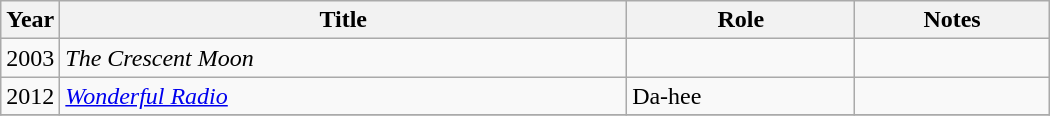<table class="wikitable" style="width:700px">
<tr>
<th width=10>Year</th>
<th>Title</th>
<th>Role</th>
<th>Notes</th>
</tr>
<tr>
<td>2003</td>
<td><em>The Crescent Moon</em></td>
<td></td>
<td></td>
</tr>
<tr>
<td>2012</td>
<td><em><a href='#'>Wonderful Radio</a></em></td>
<td>Da-hee</td>
<td></td>
</tr>
<tr>
</tr>
</table>
